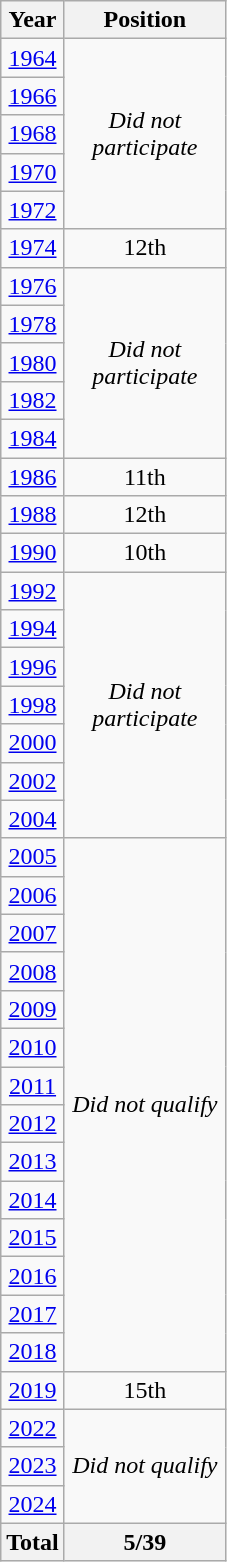<table class="wikitable" style="text-align: center;">
<tr>
<th>Year</th>
<th width="100">Position</th>
</tr>
<tr>
<td> <a href='#'>1964</a></td>
<td rowspan=5><em>Did not participate</em></td>
</tr>
<tr>
<td> <a href='#'>1966</a></td>
</tr>
<tr>
<td> <a href='#'>1968</a></td>
</tr>
<tr>
<td> <a href='#'>1970</a></td>
</tr>
<tr>
<td> <a href='#'>1972</a></td>
</tr>
<tr>
<td> <a href='#'>1974</a></td>
<td>12th</td>
</tr>
<tr>
<td> <a href='#'>1976</a></td>
<td rowspan=5><em>Did not participate</em></td>
</tr>
<tr>
<td> <a href='#'>1978</a></td>
</tr>
<tr>
<td> <a href='#'>1980</a></td>
</tr>
<tr>
<td> <a href='#'>1982</a></td>
</tr>
<tr>
<td> <a href='#'>1984</a></td>
</tr>
<tr>
<td> <a href='#'>1986</a></td>
<td>11th</td>
</tr>
<tr>
<td> <a href='#'>1988</a></td>
<td>12th</td>
</tr>
<tr>
<td> <a href='#'>1990</a></td>
<td>10th</td>
</tr>
<tr>
<td> <a href='#'>1992</a></td>
<td rowspan=7><em>Did not participate</em></td>
</tr>
<tr>
<td> <a href='#'>1994</a></td>
</tr>
<tr>
<td> <a href='#'>1996</a></td>
</tr>
<tr>
<td> <a href='#'>1998</a></td>
</tr>
<tr>
<td> <a href='#'>2000</a></td>
</tr>
<tr>
<td> <a href='#'>2002</a></td>
</tr>
<tr>
<td> <a href='#'>2004</a></td>
</tr>
<tr>
<td> <a href='#'>2005</a></td>
<td rowspan=14><em>Did not qualify</em></td>
</tr>
<tr>
<td> <a href='#'>2006</a></td>
</tr>
<tr>
<td> <a href='#'>2007</a></td>
</tr>
<tr>
<td> <a href='#'>2008</a></td>
</tr>
<tr>
<td> <a href='#'>2009</a></td>
</tr>
<tr>
<td> <a href='#'>2010</a></td>
</tr>
<tr>
<td> <a href='#'>2011</a></td>
</tr>
<tr>
<td>  <a href='#'>2012</a></td>
</tr>
<tr>
<td> <a href='#'>2013</a></td>
</tr>
<tr>
<td> <a href='#'>2014</a></td>
</tr>
<tr>
<td> <a href='#'>2015</a></td>
</tr>
<tr>
<td> <a href='#'>2016</a></td>
</tr>
<tr>
<td> <a href='#'>2017</a></td>
</tr>
<tr>
<td> <a href='#'>2018</a></td>
</tr>
<tr>
<td> <a href='#'>2019</a></td>
<td>15th</td>
</tr>
<tr>
<td> <a href='#'>2022</a></td>
<td rowspan=3><em>Did not qualify</em></td>
</tr>
<tr>
<td> <a href='#'>2023</a></td>
</tr>
<tr>
<td> <a href='#'>2024</a></td>
</tr>
<tr>
<th>Total</th>
<th>5/39</th>
</tr>
</table>
